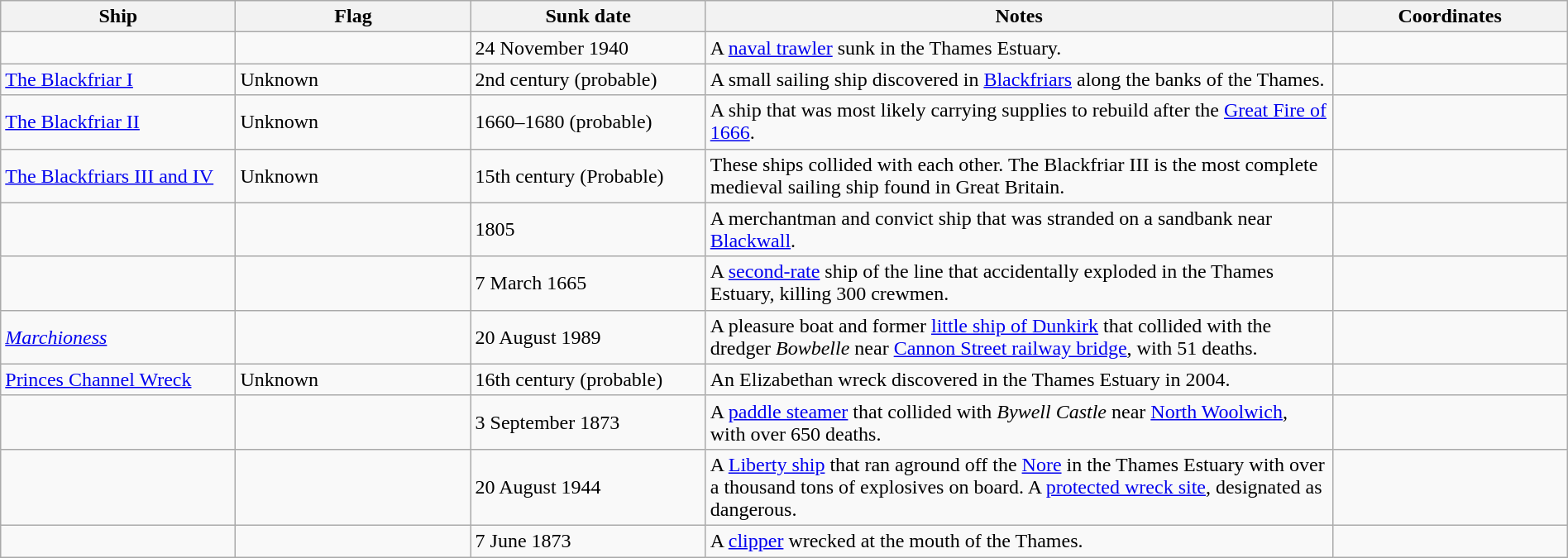<table class=wikitable | style = "width:100%">
<tr>
<th style="width:15%">Ship</th>
<th style="width:15%">Flag</th>
<th style="width:15%">Sunk date</th>
<th style="width:40%">Notes</th>
<th style="width:15%">Coordinates</th>
</tr>
<tr>
<td></td>
<td></td>
<td>24 November 1940</td>
<td>A <a href='#'>naval trawler</a> sunk in the Thames Estuary.</td>
<td></td>
</tr>
<tr>
<td><a href='#'>The Blackfriar I</a></td>
<td>Unknown</td>
<td>2nd century (probable)</td>
<td>A small sailing ship discovered in <a href='#'>Blackfriars</a> along the banks of the Thames.</td>
<td></td>
</tr>
<tr>
<td><a href='#'>The Blackfriar II</a></td>
<td>Unknown</td>
<td>1660–1680 (probable)</td>
<td>A ship that was most likely carrying supplies to rebuild after the <a href='#'>Great Fire of 1666</a>.</td>
<td></td>
</tr>
<tr>
<td><a href='#'>The Blackfriars III and IV</a></td>
<td>Unknown</td>
<td>15th century (Probable)</td>
<td>These ships collided with each other. The Blackfriar III is the most complete medieval sailing ship found in Great Britain.</td>
<td></td>
</tr>
<tr>
<td></td>
<td></td>
<td>1805</td>
<td>A merchantman and convict ship that was stranded on a sandbank near <a href='#'>Blackwall</a>.</td>
<td></td>
</tr>
<tr>
<td></td>
<td></td>
<td>7 March 1665</td>
<td>A <a href='#'>second-rate</a> ship of the line that accidentally exploded in the Thames Estuary, killing 300 crewmen.</td>
<td></td>
</tr>
<tr>
<td><a href='#'><em>Marchioness</em></a></td>
<td></td>
<td>20 August 1989</td>
<td>A pleasure boat and former <a href='#'>little ship of Dunkirk</a> that collided with the dredger <em>Bowbelle</em> near <a href='#'>Cannon Street railway bridge</a>, with 51 deaths.</td>
<td></td>
</tr>
<tr>
<td><a href='#'>Princes Channel Wreck</a></td>
<td>Unknown</td>
<td>16th century (probable)</td>
<td>An Elizabethan wreck discovered in the Thames Estuary in 2004.</td>
<td></td>
</tr>
<tr>
<td></td>
<td></td>
<td>3 September 1873</td>
<td>A <a href='#'>paddle steamer</a> that collided with <em>Bywell Castle</em> near <a href='#'>North Woolwich</a>, with over 650 deaths.</td>
<td></td>
</tr>
<tr>
<td></td>
<td></td>
<td>20 August 1944</td>
<td>A <a href='#'>Liberty ship</a> that ran aground off the <a href='#'>Nore</a> in the Thames Estuary with over a thousand tons of explosives on board. A <a href='#'>protected wreck site</a>, designated as dangerous.</td>
<td></td>
</tr>
<tr>
<td></td>
<td></td>
<td>7 June 1873</td>
<td>A <a href='#'>clipper</a> wrecked at the mouth of the Thames.</td>
<td></td>
</tr>
</table>
